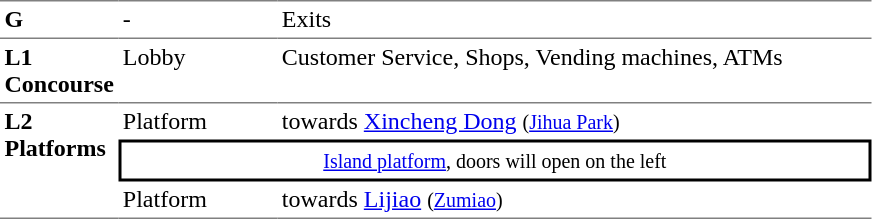<table table border=0 cellspacing=0 cellpadding=3>
<tr>
<td style="border-top:solid 1px gray;" width=50 valign=top><strong>G</strong></td>
<td style="border-top:solid 1px gray;" width=100 valign=top>-</td>
<td style="border-top:solid 1px gray;" width=390 valign=top>Exits</td>
</tr>
<tr>
<td style="border-bottom:solid 1px gray; border-top:solid 1px gray;" valign=top width=50><strong>L1<br>Concourse</strong></td>
<td style="border-bottom:solid 1px gray; border-top:solid 1px gray;" valign=top width=100>Lobby</td>
<td style="border-bottom:solid 1px gray; border-top:solid 1px gray;" valign=top width=390>Customer Service, Shops, Vending machines, ATMs</td>
</tr>
<tr>
<td style="border-bottom:solid 1px gray;" rowspan=4 valign=top><strong>L2<br>Platforms</strong></td>
<td>Platform </td>
<td>  towards <a href='#'>Xincheng Dong</a> <small>(<a href='#'>Jihua Park</a>)</small></td>
</tr>
<tr>
<td style="border-right:solid 2px black;border-left:solid 2px black;border-top:solid 2px black;border-bottom:solid 2px black;text-align:center;" colspan=2><small><a href='#'>Island platform</a>, doors will open on the left</small></td>
</tr>
<tr>
<td style="border-bottom:solid 1px gray;">Platform </td>
<td style="border-bottom:solid 1px gray;"> towards <a href='#'>Lijiao</a> <small>(<a href='#'>Zumiao</a>)</small> </td>
</tr>
</table>
